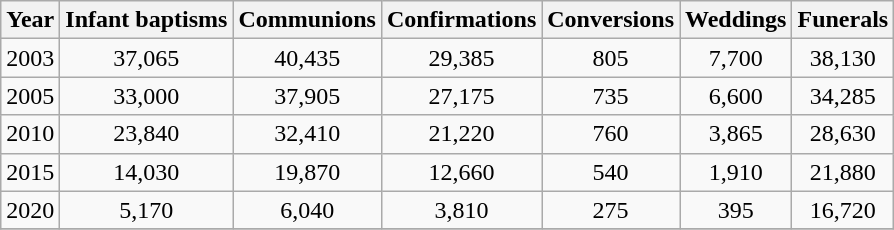<table class="wikitable">
<tr>
<th><strong>Year</strong></th>
<th><strong>Infant baptisms</strong></th>
<th><strong>Communions</strong></th>
<th><strong>Confirmations</strong></th>
<th><strong>Conversions</strong></th>
<th><strong>Weddings</strong></th>
<th><strong>Funerals</strong></th>
</tr>
<tr>
<td>2003</td>
<td align="center">37,065</td>
<td align="center">40,435</td>
<td align="center">29,385</td>
<td align="center">805</td>
<td align="center">7,700</td>
<td align="center">38,130</td>
</tr>
<tr>
<td>2005</td>
<td align="center">33,000</td>
<td align="center">37,905</td>
<td align="center">27,175</td>
<td align="center">735</td>
<td align="center">6,600</td>
<td align="center">34,285</td>
</tr>
<tr>
<td>2010</td>
<td align="center">23,840</td>
<td align="center">32,410</td>
<td align="center">21,220</td>
<td align="center">760</td>
<td align="center">3,865</td>
<td align="center">28,630</td>
</tr>
<tr>
<td>2015</td>
<td align="center">14,030</td>
<td align="center">19,870</td>
<td align="center">12,660</td>
<td align="center">540</td>
<td align="center">1,910</td>
<td align="center">21,880</td>
</tr>
<tr>
<td>2020</td>
<td align="center">5,170</td>
<td align="center">6,040</td>
<td align="center">3,810</td>
<td align="center">275</td>
<td align="center">395</td>
<td align="center">16,720</td>
</tr>
<tr>
</tr>
</table>
